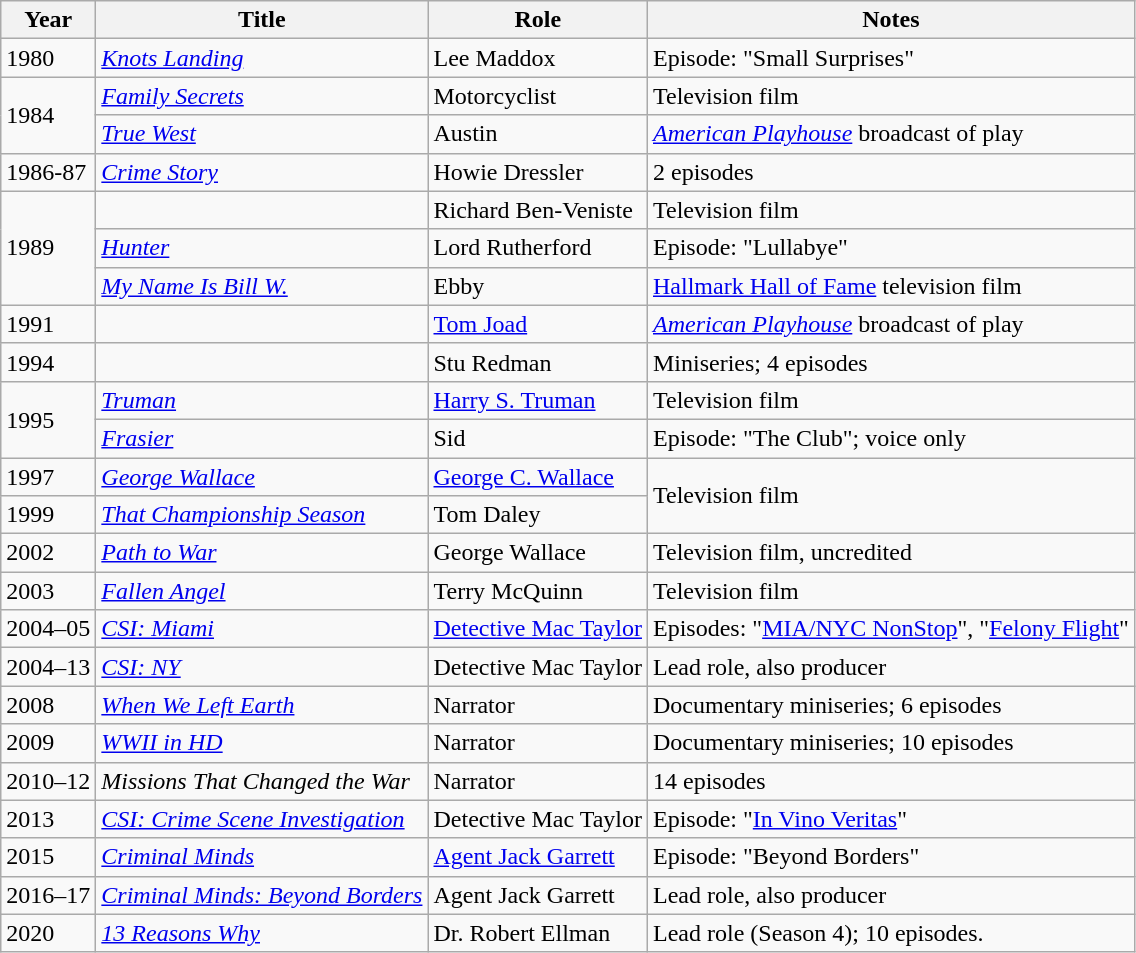<table class="wikitable sortable">
<tr>
<th>Year</th>
<th>Title</th>
<th>Role</th>
<th class="unsortable">Notes</th>
</tr>
<tr>
<td>1980</td>
<td><em><a href='#'>Knots Landing</a></em></td>
<td>Lee Maddox</td>
<td>Episode: "Small Surprises"</td>
</tr>
<tr>
<td rowspan="2">1984</td>
<td><em><a href='#'>Family Secrets</a></em></td>
<td>Motorcyclist</td>
<td>Television film</td>
</tr>
<tr>
<td><em><a href='#'>True West</a></em></td>
<td>Austin</td>
<td><em><a href='#'>American Playhouse</a></em> broadcast of play</td>
</tr>
<tr>
<td>1986-87</td>
<td><em><a href='#'>Crime Story</a></em></td>
<td>Howie Dressler</td>
<td>2 episodes</td>
</tr>
<tr>
<td rowspan="3">1989</td>
<td><em></em></td>
<td>Richard Ben-Veniste</td>
<td>Television film</td>
</tr>
<tr>
<td><em><a href='#'>Hunter</a></em></td>
<td>Lord Rutherford</td>
<td>Episode: "Lullabye"</td>
</tr>
<tr>
<td><em><a href='#'>My Name Is Bill W.</a></em></td>
<td>Ebby</td>
<td><a href='#'>Hallmark Hall of Fame</a> television film</td>
</tr>
<tr>
<td>1991</td>
<td><em></em></td>
<td><a href='#'>Tom Joad</a></td>
<td><em><a href='#'>American Playhouse</a></em> broadcast of play</td>
</tr>
<tr>
<td>1994</td>
<td><em></em></td>
<td>Stu Redman</td>
<td>Miniseries; 4 episodes</td>
</tr>
<tr>
<td rowspan="2">1995</td>
<td><em><a href='#'>Truman</a></em></td>
<td><a href='#'>Harry S. Truman</a></td>
<td>Television film</td>
</tr>
<tr>
<td><em><a href='#'>Frasier</a></em></td>
<td>Sid</td>
<td>Episode: "The Club"; voice only</td>
</tr>
<tr>
<td>1997</td>
<td><em><a href='#'>George Wallace</a></em></td>
<td><a href='#'>George C. Wallace</a></td>
<td rowspan="2">Television film</td>
</tr>
<tr>
<td>1999</td>
<td><em><a href='#'>That Championship Season</a></em></td>
<td>Tom Daley</td>
</tr>
<tr>
<td>2002</td>
<td><em><a href='#'>Path to War</a></em></td>
<td>George Wallace</td>
<td>Television film, uncredited</td>
</tr>
<tr>
<td>2003</td>
<td><em><a href='#'>Fallen Angel</a></em></td>
<td>Terry McQuinn</td>
<td>Television film</td>
</tr>
<tr>
<td>2004–05</td>
<td><em><a href='#'>CSI: Miami</a></em></td>
<td><a href='#'>Detective Mac Taylor</a></td>
<td>Episodes: "<a href='#'>MIA/NYC NonStop</a>", "<a href='#'>Felony Flight</a>"</td>
</tr>
<tr>
<td>2004–13</td>
<td><em><a href='#'>CSI: NY</a></em></td>
<td>Detective Mac Taylor</td>
<td>Lead role, also producer</td>
</tr>
<tr>
<td>2008</td>
<td><em><a href='#'>When We Left Earth</a></em></td>
<td>Narrator</td>
<td>Documentary miniseries; 6 episodes</td>
</tr>
<tr>
<td>2009</td>
<td><em><a href='#'>WWII in HD</a></em></td>
<td>Narrator</td>
<td>Documentary miniseries; 10 episodes</td>
</tr>
<tr>
<td>2010–12</td>
<td><em>Missions That Changed the War</em></td>
<td>Narrator</td>
<td>14 episodes</td>
</tr>
<tr>
<td>2013</td>
<td><em><a href='#'>CSI: Crime Scene Investigation</a></em></td>
<td>Detective Mac Taylor</td>
<td>Episode: "<a href='#'>In Vino Veritas</a>"</td>
</tr>
<tr>
<td>2015</td>
<td><em><a href='#'>Criminal Minds</a></em></td>
<td><a href='#'>Agent Jack Garrett</a></td>
<td>Episode: "Beyond Borders"</td>
</tr>
<tr>
<td>2016–17</td>
<td><em><a href='#'>Criminal Minds: Beyond Borders</a></em></td>
<td>Agent Jack Garrett</td>
<td>Lead role, also producer</td>
</tr>
<tr>
<td>2020</td>
<td><em><a href='#'>13 Reasons Why</a></em></td>
<td>Dr. Robert Ellman</td>
<td>Lead role (Season 4); 10 episodes.</td>
</tr>
</table>
